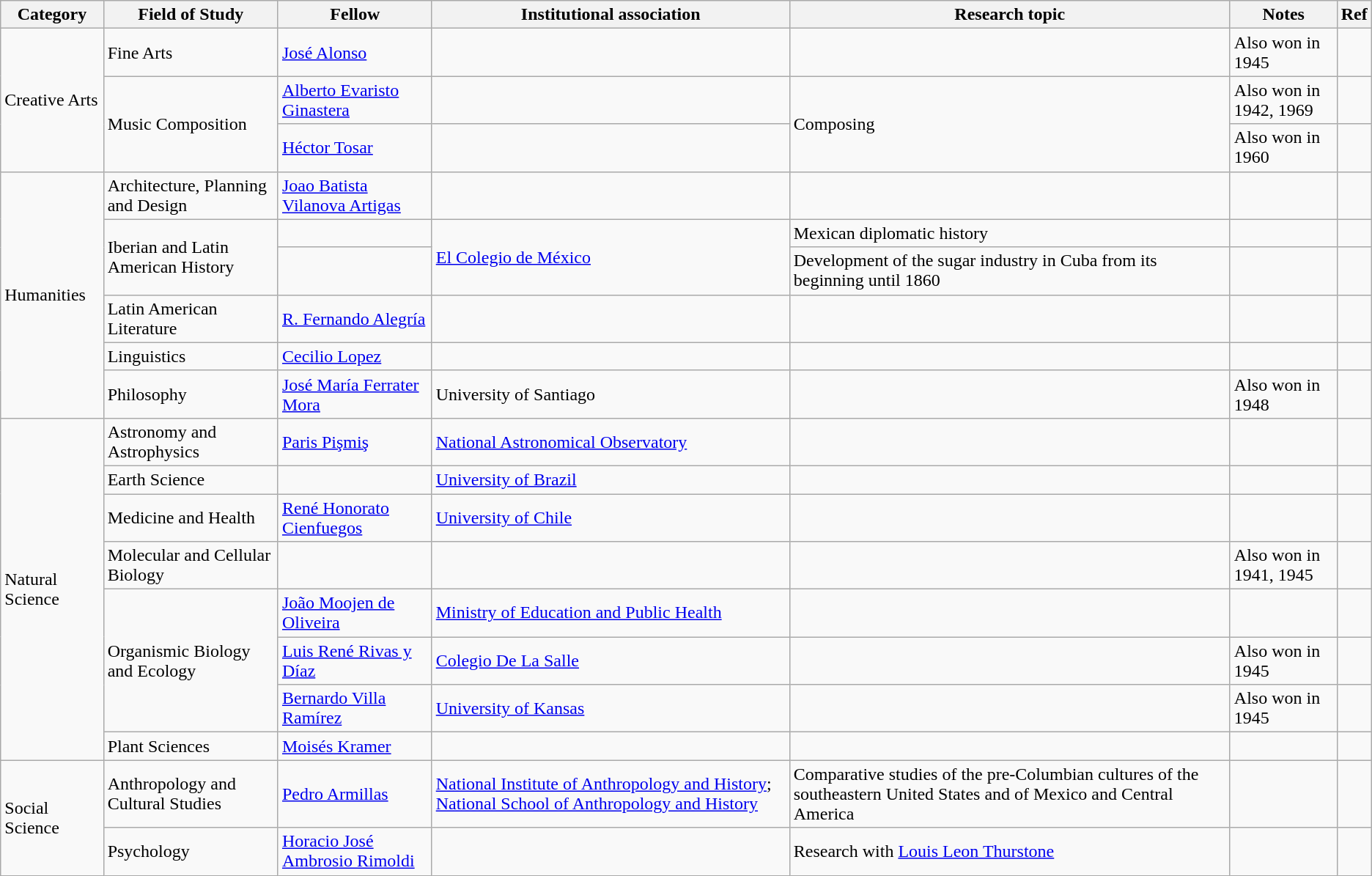<table class="wikitable sortable static-row-numbers static-row-header-text">
<tr>
<th>Category</th>
<th>Field of Study</th>
<th>Fellow</th>
<th>Institutional association </th>
<th>Research topic</th>
<th>Notes</th>
<th class="unsortable">Ref</th>
</tr>
<tr>
<td rowspan="3">Creative Arts</td>
<td>Fine Arts</td>
<td><a href='#'>José Alonso</a></td>
<td></td>
<td></td>
<td>Also won in 1945</td>
<td></td>
</tr>
<tr>
<td rowspan="2">Music Composition</td>
<td><a href='#'>Alberto Evaristo Ginastera</a></td>
<td></td>
<td rowspan="2">Composing</td>
<td>Also won in 1942, 1969</td>
<td></td>
</tr>
<tr>
<td><a href='#'>Héctor Tosar</a></td>
<td></td>
<td>Also won in 1960</td>
<td></td>
</tr>
<tr>
<td rowspan="6">Humanities</td>
<td>Architecture, Planning and Design</td>
<td><a href='#'>Joao Batista Vilanova Artigas</a></td>
<td></td>
<td></td>
<td></td>
<td></td>
</tr>
<tr>
<td rowspan="2">Iberian and Latin American History</td>
<td></td>
<td rowspan="2"><a href='#'>El Colegio de México</a></td>
<td>Mexican diplomatic history</td>
<td></td>
<td></td>
</tr>
<tr>
<td></td>
<td>Development of the sugar industry in Cuba from its beginning until 1860</td>
<td></td>
<td></td>
</tr>
<tr>
<td>Latin American Literature</td>
<td><a href='#'>R. Fernando Alegría</a></td>
<td></td>
<td></td>
<td></td>
<td></td>
</tr>
<tr>
<td>Linguistics</td>
<td><a href='#'>Cecilio Lopez</a></td>
<td></td>
<td></td>
<td></td>
<td></td>
</tr>
<tr>
<td>Philosophy</td>
<td><a href='#'>José María Ferrater Mora</a></td>
<td>University of Santiago</td>
<td></td>
<td>Also won in 1948</td>
<td></td>
</tr>
<tr>
<td rowspan="8">Natural Science</td>
<td>Astronomy and Astrophysics</td>
<td><a href='#'>Paris Pişmiş</a></td>
<td><a href='#'>National Astronomical Observatory</a></td>
<td></td>
<td></td>
<td></td>
</tr>
<tr>
<td>Earth Science</td>
<td></td>
<td><a href='#'>University of Brazil</a></td>
<td></td>
<td></td>
<td></td>
</tr>
<tr>
<td>Medicine and Health</td>
<td><a href='#'>René Honorato Cienfuegos</a></td>
<td><a href='#'>University of Chile</a></td>
<td></td>
<td></td>
<td></td>
</tr>
<tr>
<td>Molecular and Cellular Biology</td>
<td></td>
<td></td>
<td></td>
<td>Also won in 1941, 1945</td>
<td></td>
</tr>
<tr>
<td rowspan="3">Organismic Biology and Ecology</td>
<td><a href='#'>João Moojen de Oliveira</a></td>
<td><a href='#'>Ministry of Education and Public Health</a></td>
<td></td>
<td></td>
<td></td>
</tr>
<tr>
<td><a href='#'>Luis René Rivas y Díaz</a></td>
<td><a href='#'>Colegio De La Salle</a></td>
<td></td>
<td>Also won in 1945</td>
<td></td>
</tr>
<tr>
<td><a href='#'>Bernardo Villa Ramírez</a></td>
<td><a href='#'>University of Kansas</a></td>
<td></td>
<td>Also won in 1945</td>
<td></td>
</tr>
<tr>
<td>Plant Sciences</td>
<td><a href='#'>Moisés Kramer</a></td>
<td></td>
<td></td>
<td></td>
<td></td>
</tr>
<tr>
<td rowspan="2">Social Science</td>
<td>Anthropology and Cultural Studies</td>
<td><a href='#'>Pedro Armillas</a></td>
<td><a href='#'>National Institute of Anthropology and History</a>; <a href='#'>National School of Anthropology and History</a></td>
<td>Comparative studies of the pre-Columbian cultures of the southeastern United States and of Mexico and Central America</td>
<td></td>
<td></td>
</tr>
<tr>
<td>Psychology</td>
<td><a href='#'>Horacio José Ambrosio Rimoldi</a></td>
<td></td>
<td>Research with <a href='#'>Louis Leon Thurstone</a></td>
<td></td>
<td></td>
</tr>
</table>
